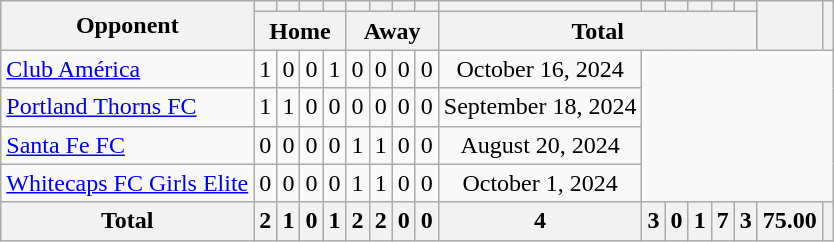<table class="wikitable plainrowheaders sortable" style="text-align:center">
<tr>
<th rowspan="2" scope="col">Opponent</th>
<th scope="col"></th>
<th scope="col"></th>
<th scope="col"></th>
<th scope="col"></th>
<th scope="col"></th>
<th scope="col"></th>
<th scope="col"></th>
<th scope="col"></th>
<th scope="col"></th>
<th scope="col"></th>
<th scope="col"></th>
<th scope="col"></th>
<th scope="col"></th>
<th scope="col"></th>
<th rowspan="2" scope="col"></th>
<th rowspan="2"></th>
</tr>
<tr class="unsortable">
<th colspan="4">Home</th>
<th colspan="4">Away</th>
<th colspan="6">Total</th>
</tr>
<tr>
<td style="text-align:left"> <a href='#'>Club América</a></td>
<td>1</td>
<td>0</td>
<td>0</td>
<td>1</td>
<td>0</td>
<td>0</td>
<td>0</td>
<td>0<br></td>
<td>October 16, 2024</td>
</tr>
<tr>
<td style="text-align:left"> <a href='#'>Portland Thorns FC</a></td>
<td>1</td>
<td>1</td>
<td>0</td>
<td>0</td>
<td>0</td>
<td>0</td>
<td>0</td>
<td>0<br></td>
<td>September 18, 2024</td>
</tr>
<tr>
<td style="text-align:left"> <a href='#'>Santa Fe FC</a></td>
<td>0</td>
<td>0</td>
<td>0</td>
<td>0</td>
<td>1</td>
<td>1</td>
<td>0</td>
<td>0<br></td>
<td>August 20, 2024</td>
</tr>
<tr>
<td style="text-align:left"> <a href='#'>Whitecaps FC Girls Elite</a></td>
<td>0</td>
<td>0</td>
<td>0</td>
<td>0</td>
<td>1</td>
<td>1</td>
<td>0</td>
<td>0<br></td>
<td>October 1, 2024</td>
</tr>
<tr>
<th>Total</th>
<th>2</th>
<th>1</th>
<th>0</th>
<th>1</th>
<th>2</th>
<th>2</th>
<th>0</th>
<th>0</th>
<th>4</th>
<th>3</th>
<th>0</th>
<th>1</th>
<th>7</th>
<th>3</th>
<th>75.00</th>
<th></th>
</tr>
</table>
